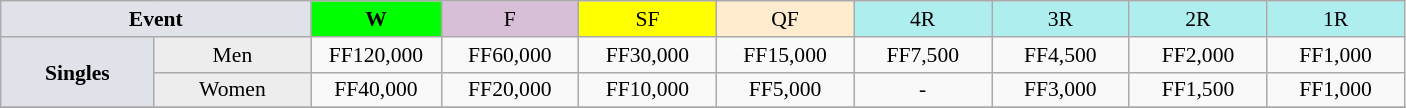<table class=wikitable style=font-size:90%;text-align:center>
<tr>
<td width=200 colspan=2 bgcolor=#dfe2e9><strong>Event</strong></td>
<td width=80 bgcolor=lime><strong>W</strong></td>
<td width=85 bgcolor=#D8BFD8>F</td>
<td width=85 bgcolor=#FFFF00>SF</td>
<td width=85 bgcolor=#ffebcd>QF</td>
<td width=85 bgcolor=#afeeee>4R</td>
<td width=85 bgcolor=#afeeee>3R</td>
<td width=85 bgcolor=#afeeee>2R</td>
<td width=85 bgcolor=#afeeee>1R</td>
</tr>
<tr>
<td rowspan=2 bgcolor=#dfe2e9><strong>Singles</strong> </td>
<td bgcolor=#EDEDED>Men</td>
<td>FF120,000</td>
<td>FF60,000</td>
<td>FF30,000</td>
<td>FF15,000</td>
<td>FF7,500</td>
<td>FF4,500</td>
<td>FF2,000</td>
<td>FF1,000</td>
</tr>
<tr>
<td bgcolor=#EDEDED>Women</td>
<td>FF40,000</td>
<td>FF20,000</td>
<td>FF10,000</td>
<td>FF5,000</td>
<td>-</td>
<td>FF3,000</td>
<td>FF1,500</td>
<td>FF1,000</td>
</tr>
<tr>
</tr>
</table>
